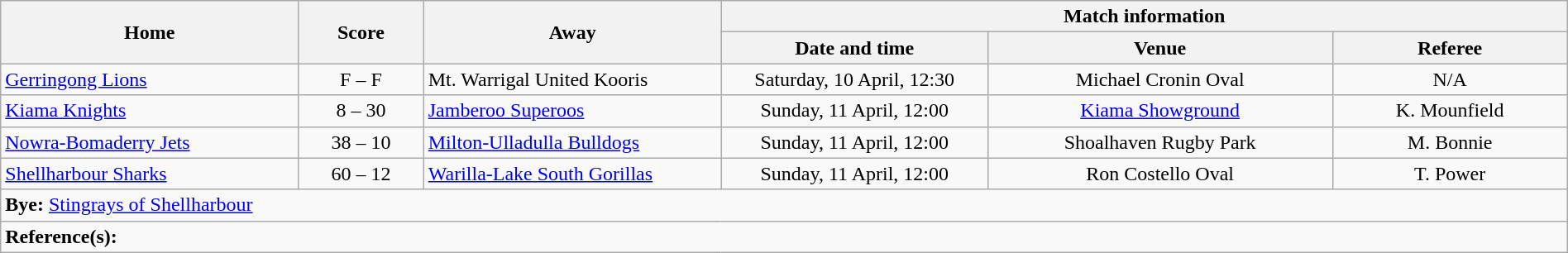<table class="wikitable" width="100% text-align:center;">
<tr>
<th rowspan="2" width="19%">Home</th>
<th rowspan="2" width="8%">Score</th>
<th rowspan="2" width="19%">Away</th>
<th colspan="3">Match information</th>
</tr>
<tr bgcolor="#CCCCCC">
<th width="17%">Date and time</th>
<th width="22%">Venue</th>
<th>Referee</th>
</tr>
<tr>
<td> <a href='#'>Gerringong Lions</a></td>
<td style="text-align:center;">F – F</td>
<td> Mt. Warrigal United Kooris</td>
<td style="text-align:center;">Saturday, 10 April, 12:30</td>
<td style="text-align:center;">Michael Cronin Oval</td>
<td style="text-align:center;">N/A</td>
</tr>
<tr>
<td> <a href='#'>Kiama Knights</a></td>
<td style="text-align:center;">8 – 30</td>
<td> <a href='#'>Jamberoo Superoos</a></td>
<td style="text-align:center;">Sunday, 11 April, 12:00</td>
<td style="text-align:center;"><a href='#'>Kiama Showground</a></td>
<td style="text-align:center;">K. Mounfield</td>
</tr>
<tr>
<td> <a href='#'>Nowra-Bomaderry Jets</a></td>
<td style="text-align:center;">38 – 10</td>
<td> <a href='#'>Milton-Ulladulla Bulldogs</a></td>
<td style="text-align:center;">Sunday, 11 April, 12:00</td>
<td style="text-align:center;">Shoalhaven Rugby Park</td>
<td style="text-align:center;">M. Bonnie</td>
</tr>
<tr>
<td> <a href='#'>Shellharbour Sharks</a></td>
<td style="text-align:center;">60 – 12</td>
<td> <a href='#'>Warilla-Lake South Gorillas</a></td>
<td style="text-align:center;">Sunday, 11 April, 12:00</td>
<td style="text-align:center;">Ron Costello Oval</td>
<td style="text-align:center;">T. Power</td>
</tr>
<tr>
<td colspan="6" align="centre"><strong>Bye:</strong>  <a href='#'>Stingrays of Shellharbour</a></td>
</tr>
<tr>
<td colspan="6"><strong>Reference(s):</strong> </td>
</tr>
</table>
